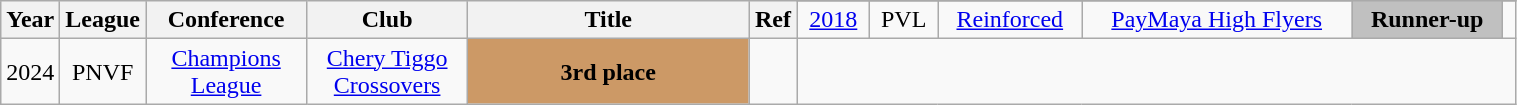<table class="wikitable sortable" style="text-align:center" width="80%">
<tr>
<th style="width:5px;" rowspan="2">Year</th>
<th style="width:25px;" rowspan="2">League</th>
<th style="width:100px;" rowspan="2">Conference</th>
<th style="width:100px;" rowspan="2">Club</th>
<th style="width:180px;" rowspan="2">Title</th>
<th style="width:25px;" rowspan="2">Ref</th>
</tr>
<tr align=center>
<td><a href='#'>2018</a></td>
<td>PVL</td>
<td><a href='#'>Reinforced</a></td>
<td><a href='#'>PayMaya High Flyers</a></td>
<td style="background:silver;"><strong>Runner-up</strong></td>
<td></td>
</tr>
<tr align=center>
<td>2024</td>
<td>PNVF</td>
<td><a href='#'>Champions League</a></td>
<td><a href='#'>Chery Tiggo Crossovers</a></td>
<td style="background:#CC9966;"><strong>3rd place</strong></td>
<td></td>
</tr>
</table>
